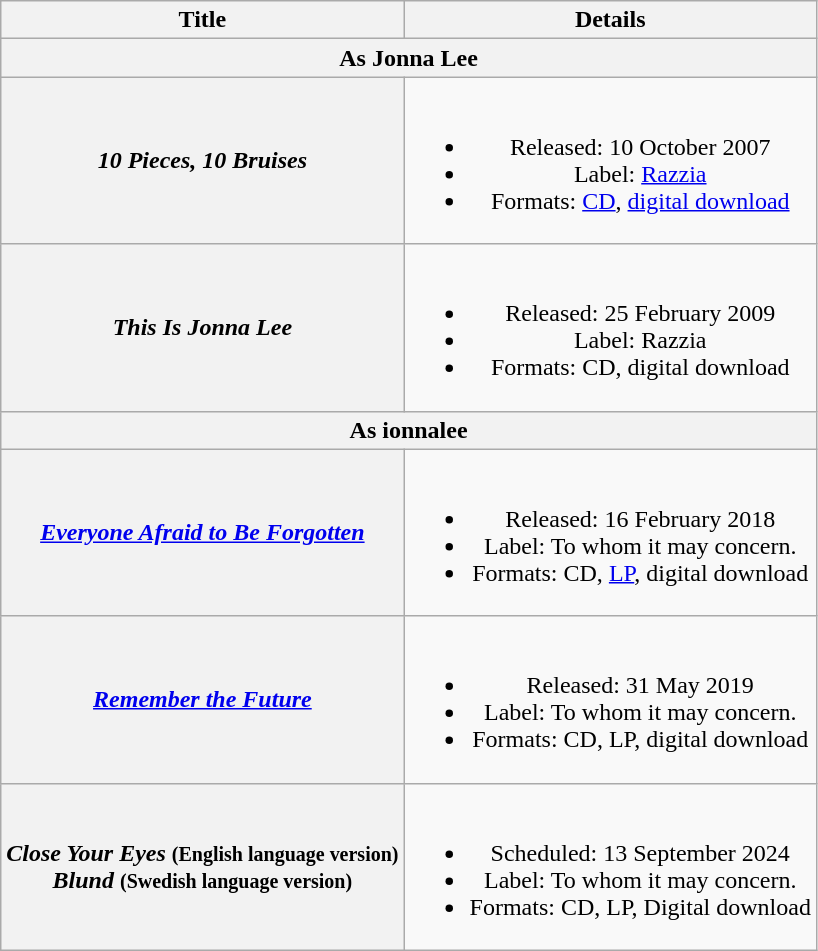<table class="wikitable plainrowheaders" style="text-align:center">
<tr>
<th>Title</th>
<th>Details</th>
</tr>
<tr>
<th colspan="2">As Jonna Lee</th>
</tr>
<tr>
<th scope="row"><em>10 Pieces, 10 Bruises</em></th>
<td><br><ul><li>Released: 10 October 2007</li><li>Label: <a href='#'>Razzia</a></li><li>Formats: <a href='#'>CD</a>, <a href='#'>digital download</a></li></ul></td>
</tr>
<tr>
<th scope="row"><em>This Is Jonna Lee</em></th>
<td><br><ul><li>Released: 25 February 2009</li><li>Label: Razzia</li><li>Formats: CD, digital download</li></ul></td>
</tr>
<tr>
<th colspan="2">As ionnalee</th>
</tr>
<tr>
<th scope="row"><em><a href='#'>Everyone Afraid to Be Forgotten</a></em></th>
<td><br><ul><li>Released: 16 February 2018</li><li>Label: To whom it may concern.</li><li>Formats: CD, <a href='#'>LP</a>, digital download</li></ul></td>
</tr>
<tr>
<th scope="row"><em><a href='#'>Remember the Future</a></em></th>
<td><br><ul><li>Released: 31 May 2019</li><li>Label: To whom it may concern.</li><li>Formats: CD, LP, digital download</li></ul></td>
</tr>
<tr>
<th scope="row"><em>Close Your Eyes</em> <small>(English language version)</small><br><em>Blund</em> <small>(Swedish language version)</small></th>
<td><br><ul><li>Scheduled: 13 September 2024</li><li>Label: To whom it may concern.</li><li>Formats: CD, LP, Digital download</li></ul></td>
</tr>
</table>
